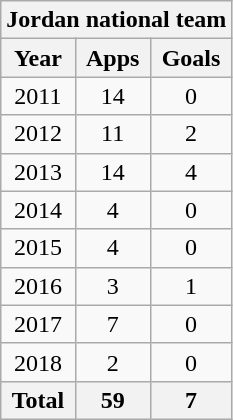<table class="wikitable" style="text-align:center">
<tr>
<th colspan=3>Jordan national team</th>
</tr>
<tr>
<th>Year</th>
<th>Apps</th>
<th>Goals</th>
</tr>
<tr>
<td>2011</td>
<td>14</td>
<td>0</td>
</tr>
<tr>
<td>2012</td>
<td>11</td>
<td>2</td>
</tr>
<tr>
<td>2013</td>
<td>14</td>
<td>4</td>
</tr>
<tr>
<td>2014</td>
<td>4</td>
<td>0</td>
</tr>
<tr>
<td>2015</td>
<td>4</td>
<td>0</td>
</tr>
<tr>
<td>2016</td>
<td>3</td>
<td>1</td>
</tr>
<tr>
<td>2017</td>
<td>7</td>
<td>0</td>
</tr>
<tr>
<td>2018</td>
<td>2</td>
<td>0</td>
</tr>
<tr>
<th>Total</th>
<th>59</th>
<th>7</th>
</tr>
</table>
